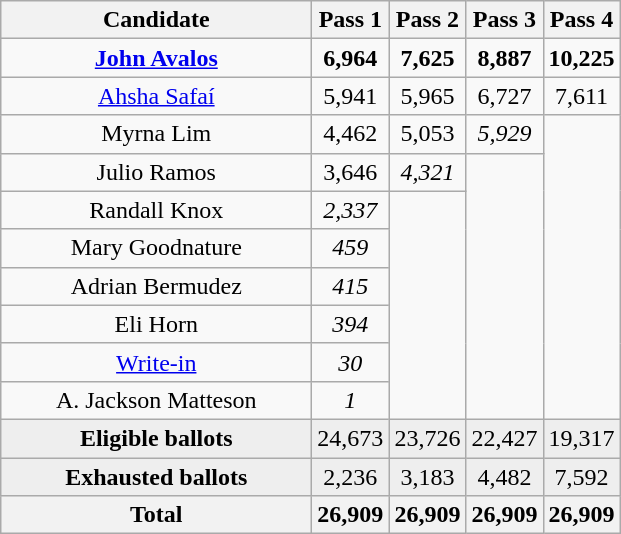<table class="wikitable" style="text-align: center;">
<tr>
<th width="200">Candidate</th>
<th>Pass 1</th>
<th>Pass 2</th>
<th>Pass 3</th>
<th>Pass 4</th>
</tr>
<tr>
<td><strong><a href='#'>John Avalos</a></strong></td>
<td><strong>6,964</strong></td>
<td><strong>7,625</strong></td>
<td><strong>8,887</strong></td>
<td><strong>10,225</strong></td>
</tr>
<tr>
<td><a href='#'>Ahsha Safaí</a></td>
<td>5,941</td>
<td>5,965</td>
<td>6,727</td>
<td>7,611</td>
</tr>
<tr>
<td>Myrna Lim</td>
<td>4,462</td>
<td>5,053</td>
<td><em>5,929</em></td>
<td rowspan="8"></td>
</tr>
<tr>
<td>Julio Ramos</td>
<td>3,646</td>
<td><em>4,321</em></td>
<td rowspan="7"></td>
</tr>
<tr>
<td>Randall Knox</td>
<td><em>2,337</em></td>
<td rowspan="6"></td>
</tr>
<tr>
<td>Mary Goodnature</td>
<td><em>459</em></td>
</tr>
<tr>
<td>Adrian Bermudez</td>
<td><em>415</em></td>
</tr>
<tr>
<td>Eli Horn</td>
<td><em>394</em></td>
</tr>
<tr>
<td><a href='#'>Write-in</a></td>
<td><em>30</em></td>
</tr>
<tr>
<td>A. Jackson Matteson</td>
<td><em>1</em></td>
</tr>
<tr bgcolor="#EEEEEE">
<td><strong>Eligible ballots</strong></td>
<td>24,673</td>
<td>23,726</td>
<td>22,427</td>
<td>19,317</td>
</tr>
<tr bgcolor="#EEEEEE">
<td><strong>Exhausted ballots</strong></td>
<td>2,236</td>
<td>3,183</td>
<td>4,482</td>
<td>7,592</td>
</tr>
<tr>
<th scope="row">Total</th>
<th>26,909</th>
<th>26,909</th>
<th>26,909</th>
<th>26,909</th>
</tr>
</table>
